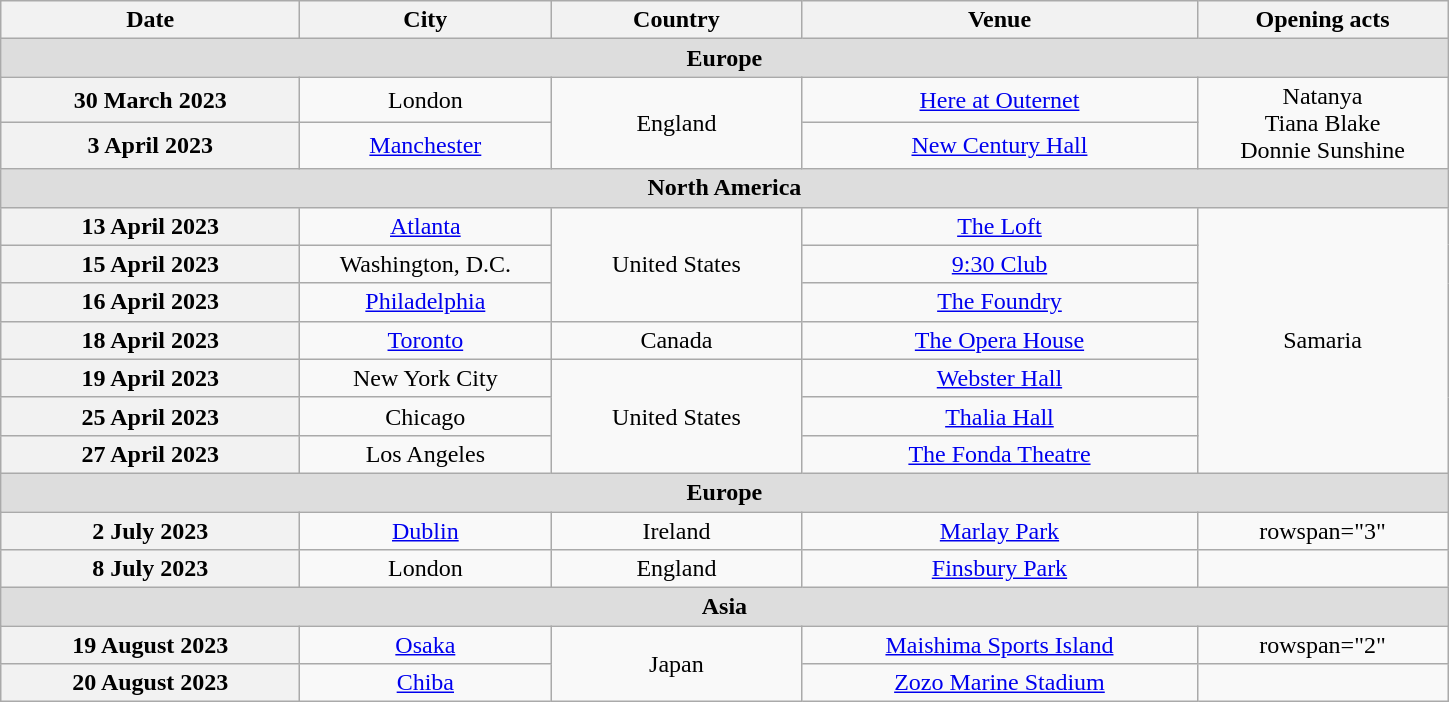<table class="wikitable plainrowheaders" style="text-align:center;">
<tr>
<th scope="col" style="width:12em;">Date</th>
<th scope="col" style="width:10em;">City</th>
<th scope="col" style="width:10em;">Country</th>
<th scope="col" style="width:16em;">Venue</th>
<th scope="col" style="width:10em;">Opening acts</th>
</tr>
<tr>
<th style="background:#dddddd;" colspan="7">Europe</th>
</tr>
<tr>
<th scope="row" style="text-align:center;">30 March 2023</th>
<td>London</td>
<td rowspan="2">England</td>
<td><a href='#'>Here at Outernet</a></td>
<td rowspan="2">Natanya<br>Tiana Blake<br>Donnie Sunshine</td>
</tr>
<tr>
<th scope="row" style="text-align:center;">3 April 2023</th>
<td><a href='#'>Manchester</a></td>
<td><a href='#'>New Century Hall</a></td>
</tr>
<tr>
<th style="background:#dddddd;" colspan="7">North America</th>
</tr>
<tr>
<th scope="row" style="text-align:center;">13 April 2023</th>
<td><a href='#'>Atlanta</a></td>
<td rowspan=3>United States</td>
<td><a href='#'>The Loft</a></td>
<td rowspan="7">Samaria</td>
</tr>
<tr>
<th scope="row" style="text-align:center;">15 April 2023</th>
<td>Washington, D.C.</td>
<td><a href='#'>9:30 Club</a></td>
</tr>
<tr>
<th scope="row" style="text-align:center;">16 April 2023</th>
<td><a href='#'>Philadelphia</a></td>
<td><a href='#'>The Foundry</a></td>
</tr>
<tr>
<th scope="row" style="text-align:center;">18 April 2023</th>
<td><a href='#'>Toronto</a></td>
<td>Canada</td>
<td><a href='#'>The Opera House</a></td>
</tr>
<tr>
<th scope="row" style="text-align:center;">19 April 2023</th>
<td>New York City</td>
<td rowspan=3>United States</td>
<td><a href='#'>Webster Hall</a></td>
</tr>
<tr>
<th scope="row" style="text-align:center;">25 April 2023</th>
<td>Chicago</td>
<td><a href='#'>Thalia Hall</a></td>
</tr>
<tr>
<th scope="row" style="text-align:center;">27 April 2023</th>
<td>Los Angeles</td>
<td><a href='#'>The Fonda Theatre</a></td>
</tr>
<tr>
<th style="background:#dddddd;" colspan="7">Europe</th>
</tr>
<tr>
<th scope="row" style="text-align:center;">2 July 2023</th>
<td><a href='#'>Dublin</a></td>
<td>Ireland</td>
<td><a href='#'>Marlay Park</a></td>
<td>rowspan="3" </td>
</tr>
<tr>
<th scope="row" style="text-align:center;">8 July 2023</th>
<td>London</td>
<td>England</td>
<td><a href='#'>Finsbury Park</a></td>
</tr>
<tr>
<th style="background:#dddddd;" colspan="7">Asia</th>
</tr>
<tr>
<th scope="row" style="text-align:center;">19 August 2023</th>
<td><a href='#'>Osaka</a></td>
<td rowspan="2">Japan</td>
<td><a href='#'>Maishima Sports Island</a></td>
<td>rowspan="2" </td>
</tr>
<tr>
<th scope="row" style="text-align:center;">20 August 2023</th>
<td><a href='#'>Chiba</a></td>
<td><a href='#'>Zozo Marine Stadium</a></td>
</tr>
</table>
